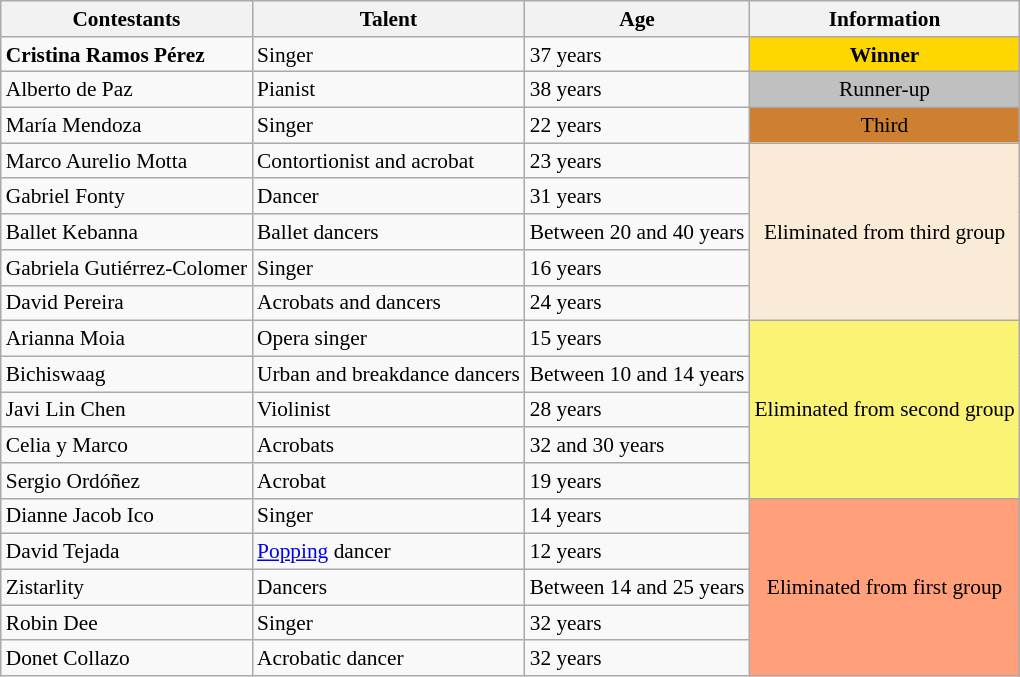<table class="wikitable" style="font-size:89%;">
<tr>
<th>Contestants</th>
<th>Talent</th>
<th>Age</th>
<th>Information</th>
</tr>
<tr>
<td><strong>Cristina Ramos Pérez</strong></td>
<td>Singer</td>
<td>37 years</td>
<td style="background:gold" align="center"><strong>Winner</strong></td>
</tr>
<tr>
<td>Alberto de Paz</td>
<td>Pianist</td>
<td>38 years</td>
<td style="background:silver" align="center">Runner-up</td>
</tr>
<tr>
<td>María Mendoza</td>
<td>Singer</td>
<td>22 years</td>
<td style="background:#CD7F32" align="center">Third</td>
</tr>
<tr>
<td>Marco Aurelio Motta</td>
<td>Contortionist and acrobat</td>
<td>23 years</td>
<td rowspan=5 style="background:AntiqueWhite" align="center">Eliminated from third group</td>
</tr>
<tr>
<td>Gabriel Fonty</td>
<td>Dancer</td>
<td>31 years</td>
</tr>
<tr>
<td>Ballet Kebanna</td>
<td>Ballet dancers</td>
<td>Between 20 and 40 years</td>
</tr>
<tr>
<td>Gabriela Gutiérrez-Colomer</td>
<td>Singer</td>
<td>16 years</td>
</tr>
<tr>
<td>David Pereira</td>
<td>Acrobats and dancers</td>
<td>24 years</td>
</tr>
<tr>
<td>Arianna Moia</td>
<td>Opera singer</td>
<td>15 years</td>
<td rowspan=5 style="background:#fbf373" align="center">Eliminated from second group</td>
</tr>
<tr>
<td>Bichiswaag</td>
<td>Urban and breakdance dancers</td>
<td>Between 10 and 14 years</td>
</tr>
<tr>
<td>Javi Lin Chen</td>
<td>Violinist</td>
<td>28 years</td>
</tr>
<tr>
<td>Celia y Marco</td>
<td>Acrobats</td>
<td>32 and 30 years</td>
</tr>
<tr>
<td>Sergio Ordóñez</td>
<td>Acrobat</td>
<td>19 years</td>
</tr>
<tr>
<td>Dianne Jacob Ico</td>
<td>Singer</td>
<td>14 years</td>
<td rowspan=5 style="background:lightsalmon" align="center">Eliminated from first group</td>
</tr>
<tr>
<td>David Tejada</td>
<td><a href='#'>Popping</a> dancer</td>
<td>12 years</td>
</tr>
<tr>
<td>Zistarlity</td>
<td>Dancers</td>
<td>Between 14 and 25 years</td>
</tr>
<tr>
<td>Robin Dee</td>
<td>Singer</td>
<td>32 years</td>
</tr>
<tr>
<td>Donet Collazo</td>
<td>Acrobatic dancer</td>
<td>32 years</td>
</tr>
</table>
